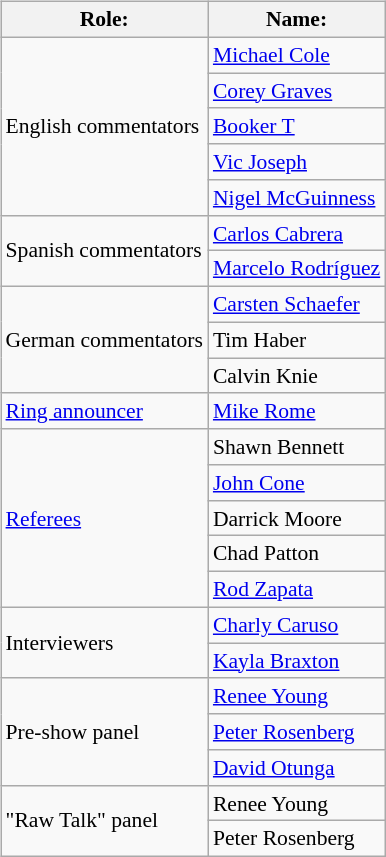<table class=wikitable style="font-size:90%; margin: 0.5em 0 0.5em 1em; float: right; clear: right;">
<tr>
<th>Role:</th>
<th>Name:</th>
</tr>
<tr>
<td rowspan=5>English commentators</td>
<td><a href='#'>Michael Cole</a></td>
</tr>
<tr>
<td><a href='#'>Corey Graves</a></td>
</tr>
<tr>
<td><a href='#'>Booker T</a></td>
</tr>
<tr>
<td><a href='#'>Vic Joseph</a> </td>
</tr>
<tr>
<td><a href='#'>Nigel McGuinness</a> </td>
</tr>
<tr>
<td rowspan=2>Spanish commentators</td>
<td><a href='#'>Carlos Cabrera</a></td>
</tr>
<tr>
<td><a href='#'>Marcelo Rodríguez</a></td>
</tr>
<tr>
<td rowspan=3>German commentators</td>
<td><a href='#'>Carsten Schaefer</a></td>
</tr>
<tr>
<td>Tim Haber</td>
</tr>
<tr>
<td>Calvin Knie</td>
</tr>
<tr>
<td rowspan=1><a href='#'>Ring announcer</a></td>
<td><a href='#'>Mike Rome</a></td>
</tr>
<tr>
<td rowspan=5><a href='#'>Referees</a></td>
<td>Shawn Bennett</td>
</tr>
<tr>
<td><a href='#'>John Cone</a></td>
</tr>
<tr>
<td>Darrick Moore</td>
</tr>
<tr>
<td>Chad Patton</td>
</tr>
<tr>
<td><a href='#'>Rod Zapata</a></td>
</tr>
<tr>
<td rowspan=2>Interviewers</td>
<td><a href='#'>Charly Caruso</a></td>
</tr>
<tr>
<td><a href='#'>Kayla Braxton</a></td>
</tr>
<tr>
<td rowspan=3>Pre-show panel</td>
<td><a href='#'>Renee Young</a></td>
</tr>
<tr>
<td><a href='#'>Peter Rosenberg</a></td>
</tr>
<tr>
<td><a href='#'>David Otunga</a></td>
</tr>
<tr>
<td rowspan=2>"Raw Talk" panel</td>
<td>Renee Young</td>
</tr>
<tr>
<td>Peter Rosenberg</td>
</tr>
</table>
